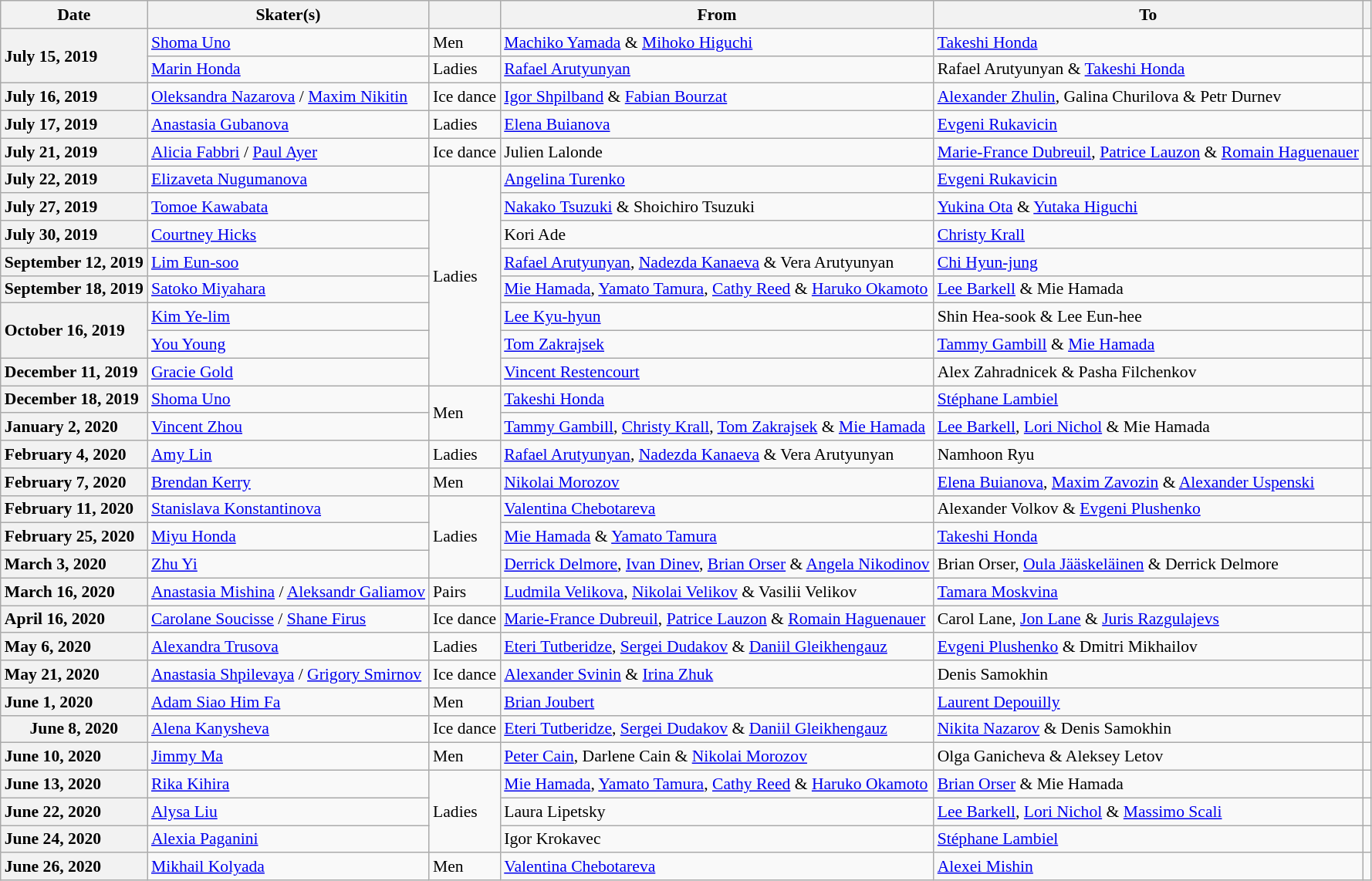<table class="wikitable unsortable" style="text-align:left; font-size:90%">
<tr>
<th scope="col">Date</th>
<th scope="col">Skater(s)</th>
<th scope="col"></th>
<th scope="col">From</th>
<th scope="col">To</th>
<th scope="col"></th>
</tr>
<tr>
<th scope="row" style="text-align:left" rowspan="2">July 15, 2019</th>
<td> <a href='#'>Shoma Uno</a></td>
<td>Men</td>
<td><a href='#'>Machiko Yamada</a> & <a href='#'>Mihoko Higuchi</a></td>
<td><a href='#'>Takeshi Honda</a></td>
<td></td>
</tr>
<tr>
<td> <a href='#'>Marin Honda</a></td>
<td>Ladies</td>
<td><a href='#'>Rafael Arutyunyan</a></td>
<td>Rafael Arutyunyan & <a href='#'>Takeshi Honda</a></td>
<td></td>
</tr>
<tr>
<th scope="row" style="text-align:left">July 16, 2019</th>
<td> <a href='#'>Oleksandra Nazarova</a> / <a href='#'>Maxim Nikitin</a></td>
<td>Ice dance</td>
<td><a href='#'>Igor Shpilband</a> & <a href='#'>Fabian Bourzat</a></td>
<td><a href='#'>Alexander Zhulin</a>, Galina Churilova & Petr Durnev</td>
<td></td>
</tr>
<tr>
<th scope="row" style="text-align:left">July 17, 2019</th>
<td> <a href='#'>Anastasia Gubanova</a></td>
<td>Ladies</td>
<td><a href='#'>Elena Buianova</a></td>
<td><a href='#'>Evgeni Rukavicin</a></td>
<td></td>
</tr>
<tr>
<th scope="row" style="text-align:left">July 21, 2019</th>
<td> <a href='#'>Alicia Fabbri</a> / <a href='#'>Paul Ayer</a></td>
<td>Ice dance</td>
<td>Julien Lalonde</td>
<td><a href='#'>Marie-France Dubreuil</a>, <a href='#'>Patrice Lauzon</a> & <a href='#'>Romain Haguenauer</a></td>
<td></td>
</tr>
<tr>
<th scope="row" style="text-align:left">July 22, 2019</th>
<td> <a href='#'>Elizaveta Nugumanova</a></td>
<td rowspan="8">Ladies</td>
<td><a href='#'>Angelina Turenko</a></td>
<td><a href='#'>Evgeni Rukavicin</a></td>
<td></td>
</tr>
<tr>
<th scope="row" style="text-align:left">July 27, 2019</th>
<td> <a href='#'>Tomoe Kawabata</a></td>
<td><a href='#'>Nakako Tsuzuki</a> & Shoichiro Tsuzuki</td>
<td><a href='#'>Yukina Ota</a> & <a href='#'>Yutaka Higuchi</a></td>
<td></td>
</tr>
<tr>
<th scope="row" style="text-align:left">July 30, 2019</th>
<td> <a href='#'>Courtney Hicks</a></td>
<td>Kori Ade</td>
<td><a href='#'>Christy Krall</a></td>
<td></td>
</tr>
<tr>
<th scope="row" style="text-align:left">September 12, 2019</th>
<td> <a href='#'>Lim Eun-soo</a></td>
<td><a href='#'>Rafael Arutyunyan</a>, <a href='#'>Nadezda Kanaeva</a> & Vera Arutyunyan</td>
<td><a href='#'>Chi Hyun-jung</a></td>
<td></td>
</tr>
<tr>
<th scope="row" style="text-align:left">September 18, 2019</th>
<td> <a href='#'>Satoko Miyahara</a></td>
<td><a href='#'>Mie Hamada</a>, <a href='#'>Yamato Tamura</a>, <a href='#'>Cathy Reed</a> & <a href='#'>Haruko Okamoto</a></td>
<td><a href='#'>Lee Barkell</a> & Mie Hamada</td>
<td></td>
</tr>
<tr>
<th scope="row" style="text-align:left" rowspan="2">October 16, 2019</th>
<td> <a href='#'>Kim Ye-lim</a></td>
<td><a href='#'>Lee Kyu-hyun</a></td>
<td>Shin Hea-sook & Lee Eun-hee</td>
<td></td>
</tr>
<tr>
<td> <a href='#'>You Young</a></td>
<td><a href='#'>Tom Zakrajsek</a></td>
<td><a href='#'>Tammy Gambill</a> & <a href='#'>Mie Hamada</a></td>
<td></td>
</tr>
<tr>
<th scope="row" style="text-align:left">December 11, 2019</th>
<td> <a href='#'>Gracie Gold</a></td>
<td><a href='#'>Vincent Restencourt</a></td>
<td>Alex Zahradnicek & Pasha Filchenkov</td>
<td></td>
</tr>
<tr>
<th scope="row" style="text-align:left">December 18, 2019</th>
<td> <a href='#'>Shoma Uno</a></td>
<td rowspan="2">Men</td>
<td><a href='#'>Takeshi Honda</a></td>
<td><a href='#'>Stéphane Lambiel</a></td>
<td></td>
</tr>
<tr>
<th scope="row" style="text-align:left">January 2, 2020</th>
<td> <a href='#'>Vincent Zhou</a></td>
<td><a href='#'>Tammy Gambill</a>, <a href='#'>Christy Krall</a>, <a href='#'>Tom Zakrajsek</a> & <a href='#'>Mie Hamada</a></td>
<td><a href='#'>Lee Barkell</a>, <a href='#'>Lori Nichol</a> & Mie Hamada</td>
<td></td>
</tr>
<tr>
<th scope="row" style="text-align:left">February 4, 2020</th>
<td> <a href='#'>Amy Lin</a></td>
<td>Ladies</td>
<td><a href='#'>Rafael Arutyunyan</a>, <a href='#'>Nadezda Kanaeva</a> & Vera Arutyunyan</td>
<td>Namhoon Ryu</td>
<td></td>
</tr>
<tr>
<th scope="row" style="text-align:left">February 7, 2020</th>
<td> <a href='#'>Brendan Kerry</a></td>
<td>Men</td>
<td><a href='#'>Nikolai Morozov</a></td>
<td><a href='#'>Elena Buianova</a>, <a href='#'>Maxim Zavozin</a> & <a href='#'>Alexander Uspenski</a></td>
<td></td>
</tr>
<tr>
<th scope="row" style="text-align:left">February 11, 2020</th>
<td> <a href='#'>Stanislava Konstantinova</a></td>
<td rowspan="3">Ladies</td>
<td><a href='#'>Valentina Chebotareva</a></td>
<td>Alexander Volkov & <a href='#'>Evgeni Plushenko</a></td>
<td></td>
</tr>
<tr>
<th scope="row" style="text-align:left">February 25, 2020</th>
<td> <a href='#'>Miyu Honda</a></td>
<td><a href='#'>Mie Hamada</a> & <a href='#'>Yamato Tamura</a></td>
<td><a href='#'>Takeshi Honda</a></td>
<td></td>
</tr>
<tr>
<th scope="row" style="text-align:left">March 3, 2020</th>
<td> <a href='#'>Zhu Yi</a></td>
<td><a href='#'>Derrick Delmore</a>, <a href='#'>Ivan Dinev</a>, <a href='#'>Brian Orser</a> & <a href='#'>Angela Nikodinov</a></td>
<td>Brian Orser, <a href='#'>Oula Jääskeläinen</a> & Derrick Delmore</td>
<td></td>
</tr>
<tr>
<th scope="row" style="text-align:left">March 16, 2020</th>
<td> <a href='#'>Anastasia Mishina</a> / <a href='#'>Aleksandr Galiamov</a></td>
<td>Pairs</td>
<td><a href='#'>Ludmila Velikova</a>, <a href='#'>Nikolai Velikov</a> & Vasilii Velikov</td>
<td><a href='#'>Tamara Moskvina</a></td>
<td></td>
</tr>
<tr>
<th scope="row" style="text-align:left">April 16, 2020</th>
<td> <a href='#'>Carolane Soucisse</a> / <a href='#'>Shane Firus</a></td>
<td>Ice dance</td>
<td><a href='#'>Marie-France Dubreuil</a>, <a href='#'>Patrice Lauzon</a> & <a href='#'>Romain Haguenauer</a></td>
<td>Carol Lane, <a href='#'>Jon Lane</a> & <a href='#'>Juris Razgulajevs</a></td>
<td></td>
</tr>
<tr>
<th scope="row" style="text-align:left">May 6, 2020</th>
<td> <a href='#'>Alexandra Trusova</a></td>
<td>Ladies</td>
<td><a href='#'>Eteri Tutberidze</a>, <a href='#'>Sergei Dudakov</a> & <a href='#'>Daniil Gleikhengauz</a></td>
<td><a href='#'>Evgeni Plushenko</a> & Dmitri Mikhailov</td>
<td></td>
</tr>
<tr>
<th scope="row" style="text-align:left">May 21, 2020</th>
<td> <a href='#'>Anastasia Shpilevaya</a> / <a href='#'>Grigory Smirnov</a></td>
<td>Ice dance</td>
<td><a href='#'>Alexander Svinin</a> & <a href='#'>Irina Zhuk</a></td>
<td>Denis Samokhin</td>
<td></td>
</tr>
<tr>
<th scope="row" style="text-align:left">June 1, 2020</th>
<td> <a href='#'>Adam Siao Him Fa</a></td>
<td>Men</td>
<td><a href='#'>Brian Joubert</a></td>
<td><a href='#'>Laurent Depouilly</a></td>
<td></td>
</tr>
<tr>
<th>June 8, 2020</th>
<td> <a href='#'>Alena Kanysheva</a></td>
<td>Ice dance</td>
<td><a href='#'>Eteri Tutberidze</a>, <a href='#'>Sergei Dudakov</a> & <a href='#'>Daniil Gleikhengauz</a></td>
<td><a href='#'>Nikita Nazarov</a> & Denis Samokhin</td>
<td></td>
</tr>
<tr>
<th scope="row" style="text-align:left">June 10, 2020</th>
<td> <a href='#'>Jimmy Ma</a></td>
<td>Men</td>
<td><a href='#'>Peter Cain</a>, Darlene Cain & <a href='#'>Nikolai Morozov</a></td>
<td>Olga Ganicheva & Aleksey Letov</td>
<td></td>
</tr>
<tr>
<th scope="row" style="text-align:left">June 13, 2020</th>
<td> <a href='#'>Rika Kihira</a></td>
<td rowspan="3">Ladies</td>
<td><a href='#'>Mie Hamada</a>, <a href='#'>Yamato Tamura</a>, <a href='#'>Cathy Reed</a> & <a href='#'>Haruko Okamoto</a></td>
<td><a href='#'>Brian Orser</a> & Mie Hamada</td>
<td></td>
</tr>
<tr>
<th scope="row" style="text-align:left">June 22, 2020</th>
<td> <a href='#'>Alysa Liu</a></td>
<td>Laura Lipetsky</td>
<td><a href='#'>Lee Barkell</a>, <a href='#'>Lori Nichol</a> & <a href='#'>Massimo Scali</a></td>
<td></td>
</tr>
<tr>
<th scope="row" style="text-align:left">June 24, 2020</th>
<td> <a href='#'>Alexia Paganini</a></td>
<td>Igor Krokavec</td>
<td><a href='#'>Stéphane Lambiel</a></td>
<td></td>
</tr>
<tr>
<th scope="row" style="text-align:left">June 26, 2020</th>
<td> <a href='#'>Mikhail Kolyada</a></td>
<td>Men</td>
<td><a href='#'>Valentina Chebotareva</a></td>
<td><a href='#'>Alexei Mishin</a></td>
<td></td>
</tr>
</table>
